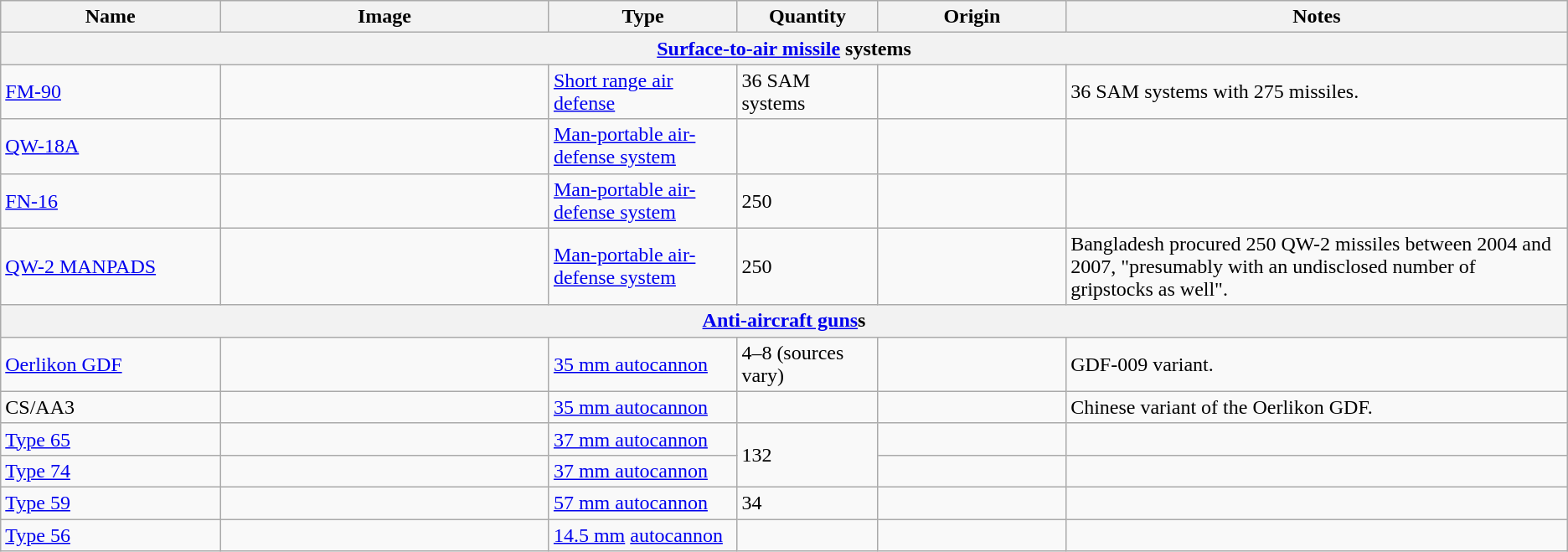<table class="wikitable">
<tr>
<th style="width: 14%;">Name</th>
<th style="width: 21%;">Image</th>
<th style="width: 12%;">Type</th>
<th style="width: 9%;">Quantity</th>
<th style="width: 12%;">Origin</th>
<th style="width: 32%;">Notes</th>
</tr>
<tr>
<th colspan="7"><a href='#'>Surface-to-air missile</a> systems</th>
</tr>
<tr>
<td><a href='#'>FM-90</a></td>
<td></td>
<td><a href='#'>Short range air defense</a></td>
<td>36 SAM systems</td>
<td></td>
<td>36 SAM systems with 275 missiles.</td>
</tr>
<tr>
<td><a href='#'>QW-18A</a></td>
<td></td>
<td><a href='#'>Man-portable air-defense system</a></td>
<td></td>
<td></td>
<td></td>
</tr>
<tr>
<td><a href='#'>FN-16</a></td>
<td></td>
<td><a href='#'>Man-portable air-defense system</a></td>
<td>250</td>
<td></td>
<td></td>
</tr>
<tr>
<td><a href='#'>QW-2 MANPADS</a></td>
<td></td>
<td><a href='#'>Man-portable air-defense system</a></td>
<td>250</td>
<td></td>
<td>Bangladesh procured 250 QW-2 missiles between 2004 and 2007, "presumably with an undisclosed number of gripstocks as well".</td>
</tr>
<tr>
<th colspan="7"><a href='#'>Anti-aircraft guns</a>s</th>
</tr>
<tr>
<td><a href='#'>Oerlikon GDF</a></td>
<td></td>
<td><a href='#'>35 mm autocannon</a></td>
<td>4–8 (sources vary)</td>
<td></td>
<td>GDF-009 variant.</td>
</tr>
<tr>
<td>CS/AA3</td>
<td></td>
<td><a href='#'>35 mm autocannon</a></td>
<td></td>
<td></td>
<td>Chinese variant of the Oerlikon GDF.</td>
</tr>
<tr>
<td><a href='#'>Type 65</a></td>
<td></td>
<td><a href='#'>37 mm autocannon</a></td>
<td rowspan="2">132</td>
<td></td>
<td></td>
</tr>
<tr>
<td><a href='#'>Type 74</a></td>
<td></td>
<td><a href='#'>37 mm autocannon</a></td>
<td></td>
<td></td>
</tr>
<tr>
<td><a href='#'>Type 59</a></td>
<td></td>
<td><a href='#'>57 mm autocannon</a></td>
<td>34</td>
<td></td>
<td></td>
</tr>
<tr>
<td><a href='#'>Type 56</a></td>
<td></td>
<td><a href='#'>14.5 mm</a> <a href='#'>autocannon</a></td>
<td></td>
<td></td>
<td></td>
</tr>
</table>
